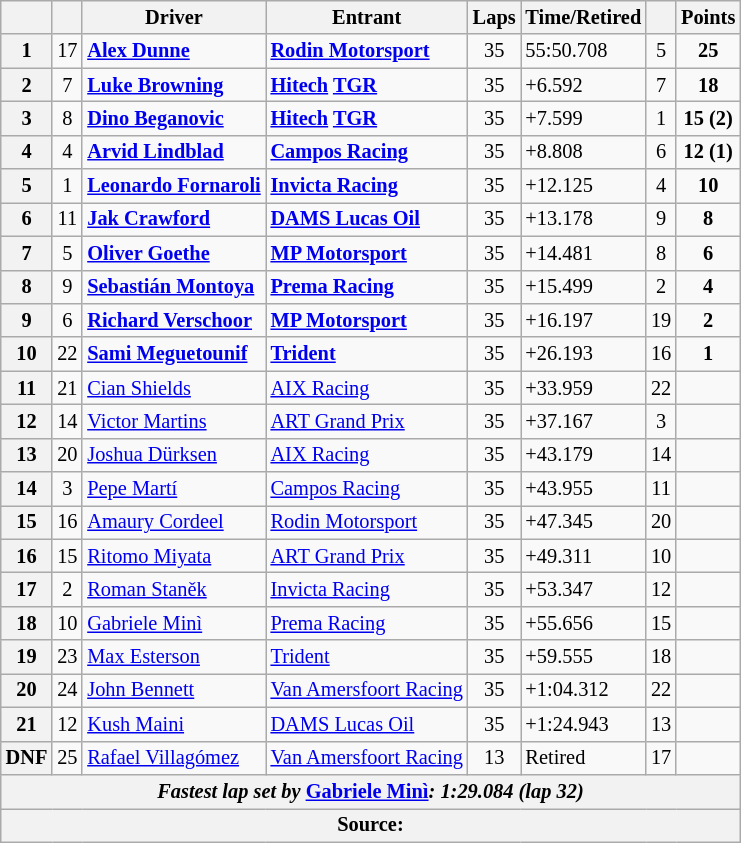<table class="wikitable" style="font-size:85%">
<tr>
<th scope="col"></th>
<th scope="col"></th>
<th scope="col">Driver</th>
<th scope="col">Entrant</th>
<th scope="col">Laps</th>
<th scope="col">Time/Retired</th>
<th scope="col"></th>
<th scope="col">Points</th>
</tr>
<tr>
<th>1</th>
<td align="center">17</td>
<td> <strong><a href='#'>Alex Dunne</a></strong></td>
<td><strong><a href='#'>Rodin Motorsport</a></strong></td>
<td align="center">35</td>
<td>55:50.708</td>
<td align="center">5</td>
<td align="center"><strong>25</strong></td>
</tr>
<tr>
<th>2</th>
<td align="center">7</td>
<td> <strong><a href='#'>Luke Browning</a></strong></td>
<td><strong><a href='#'>Hitech</a> <a href='#'>TGR</a></strong></td>
<td align="center">35</td>
<td>+6.592</td>
<td align="center">7</td>
<td align="center"><strong>18</strong></td>
</tr>
<tr>
<th>3</th>
<td align="center">8</td>
<td> <a href='#'><strong>Dino Beganovic</strong></a></td>
<td><strong><a href='#'>Hitech</a> <a href='#'>TGR</a></strong></td>
<td align="center">35</td>
<td>+7.599</td>
<td align="center">1</td>
<td align="center"><strong>15 (2)</strong></td>
</tr>
<tr>
<th>4</th>
<td align="center">4</td>
<td> <strong><a href='#'>Arvid Lindblad</a></strong></td>
<td><strong><a href='#'>Campos Racing</a></strong></td>
<td align="center">35</td>
<td>+8.808</td>
<td align="center">6</td>
<td align="center"><strong>12 (1)</strong></td>
</tr>
<tr>
<th>5</th>
<td align="center">1</td>
<td> <strong><a href='#'>Leonardo Fornaroli</a></strong></td>
<td><strong><a href='#'>Invicta Racing</a></strong></td>
<td align="center">35</td>
<td>+12.125</td>
<td align="center">4</td>
<td align="center"><strong>10</strong></td>
</tr>
<tr>
<th>6</th>
<td align="center">11</td>
<td> <strong><a href='#'>Jak Crawford</a></strong></td>
<td><strong><a href='#'>DAMS Lucas Oil</a></strong></td>
<td align="center">35</td>
<td>+13.178</td>
<td align="center">9</td>
<td align="center"><strong>8</strong></td>
</tr>
<tr>
<th>7</th>
<td align="center">5</td>
<td> <a href='#'><strong>Oliver Goethe</strong></a></td>
<td><a href='#'><strong>MP Motorsport</strong></a></td>
<td align="center">35</td>
<td>+14.481</td>
<td align="center">8</td>
<td align="center"><strong>6</strong></td>
</tr>
<tr>
<th>8</th>
<td align="center">9</td>
<td> <a href='#'><strong>Sebastián Montoya</strong></a></td>
<td><a href='#'><strong>Prema Racing</strong></a></td>
<td align="center">35</td>
<td>+15.499</td>
<td align="center">2</td>
<td align="center"><strong>4</strong></td>
</tr>
<tr>
<th>9</th>
<td align="center">6</td>
<td> <strong><a href='#'>Richard Verschoor</a></strong></td>
<td><strong><a href='#'>MP Motorsport</a></strong></td>
<td align="center">35</td>
<td>+16.197</td>
<td align="center">19</td>
<td align="center"><strong>2</strong></td>
</tr>
<tr>
<th>10</th>
<td align="center">22</td>
<td> <a href='#'><strong>Sami Meguetounif</strong></a></td>
<td><a href='#'><strong>Trident</strong></a></td>
<td align="center">35</td>
<td>+26.193</td>
<td align="center">16</td>
<td align="center"><strong>1</strong></td>
</tr>
<tr>
<th>11</th>
<td align="center">21</td>
<td> <a href='#'>Cian Shields</a></td>
<td><a href='#'>AIX Racing</a></td>
<td align="center">35</td>
<td>+33.959</td>
<td align="center">22</td>
<td></td>
</tr>
<tr>
<th>12</th>
<td align="center">14</td>
<td> <a href='#'>Victor Martins</a></td>
<td><a href='#'>ART Grand Prix</a></td>
<td align="center">35</td>
<td>+37.167</td>
<td align="center">3</td>
<td align="center"></td>
</tr>
<tr>
<th>13</th>
<td align="center">20</td>
<td> <a href='#'>Joshua Dürksen</a></td>
<td><a href='#'>AIX Racing</a></td>
<td align="center">35</td>
<td>+43.179</td>
<td align="center">14</td>
<td></td>
</tr>
<tr>
<th>14</th>
<td align="center">3</td>
<td> <a href='#'>Pepe Martí</a></td>
<td><a href='#'>Campos Racing</a></td>
<td align="center">35</td>
<td>+43.955</td>
<td align="center">11</td>
<td align="center"></td>
</tr>
<tr>
<th>15</th>
<td align="center">16</td>
<td> <a href='#'>Amaury Cordeel</a></td>
<td><a href='#'>Rodin Motorsport</a></td>
<td align="center">35</td>
<td>+47.345</td>
<td align="center">20</td>
<td></td>
</tr>
<tr>
<th>16</th>
<td align="center">15</td>
<td> <a href='#'>Ritomo Miyata</a></td>
<td><a href='#'>ART Grand Prix</a></td>
<td align="center">35</td>
<td>+49.311</td>
<td align="center">10</td>
<td></td>
</tr>
<tr>
<th>17</th>
<td align="center">2</td>
<td> <a href='#'>Roman Staněk</a></td>
<td><a href='#'>Invicta Racing</a></td>
<td align="center">35</td>
<td>+53.347</td>
<td align="center">12</td>
<td></td>
</tr>
<tr>
<th>18</th>
<td align="center">10</td>
<td> <a href='#'>Gabriele Minì</a></td>
<td><a href='#'>Prema Racing</a></td>
<td align="center">35</td>
<td>+55.656</td>
<td align="center">15</td>
<td align="center"></td>
</tr>
<tr>
<th>19</th>
<td align="center">23</td>
<td> <a href='#'>Max Esterson</a></td>
<td><a href='#'>Trident</a></td>
<td align="center">35</td>
<td>+59.555</td>
<td align="center">18</td>
<td align="center"></td>
</tr>
<tr>
<th>20</th>
<td align="center">24</td>
<td> <a href='#'>John Bennett</a></td>
<td><a href='#'>Van Amersfoort Racing</a></td>
<td align="center">35</td>
<td>+1:04.312</td>
<td align="center">22</td>
<td align="center"></td>
</tr>
<tr>
<th>21</th>
<td align="center">12</td>
<td> <a href='#'>Kush Maini</a></td>
<td><a href='#'>DAMS Lucas Oil</a></td>
<td align="center">35</td>
<td>+1:24.943</td>
<td align="center">13</td>
<td align="center"></td>
</tr>
<tr>
<th>DNF</th>
<td align="center">25</td>
<td> <a href='#'>Rafael Villagómez</a></td>
<td><a href='#'>Van Amersfoort Racing</a></td>
<td align="center">13</td>
<td>Retired</td>
<td align="center">17</td>
<td></td>
</tr>
<tr>
<th colspan="8"><em>Fastest lap set by</em> <strong> <a href='#'>Gabriele Minì</a><strong><em>: 1:29.084 (lap 32)<em></th>
</tr>
<tr>
<th colspan="8">Source:</th>
</tr>
</table>
